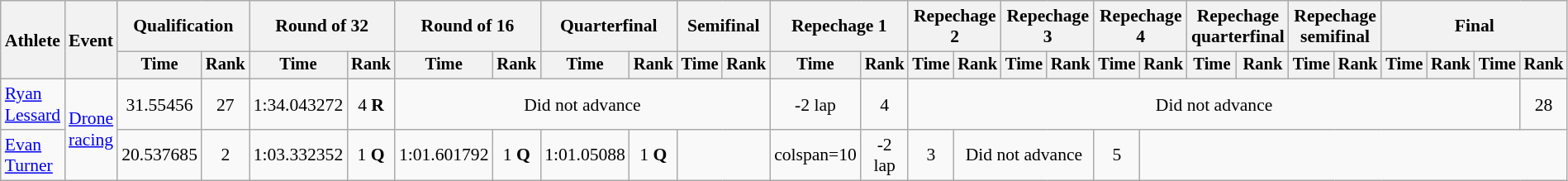<table class=wikitable style=font-size:90%;text-align:center>
<tr>
<th rowspan=2>Athlete</th>
<th rowspan=2>Event</th>
<th colspan=2>Qualification</th>
<th colspan=2>Round of 32</th>
<th colspan=2>Round of 16</th>
<th colspan=2>Quarterfinal</th>
<th colspan=2>Semifinal</th>
<th colspan=2>Repechage 1</th>
<th colspan=2>Repechage 2</th>
<th colspan=2>Repechage 3</th>
<th colspan=2>Repechage 4</th>
<th colspan=2>Repechage quarterfinal</th>
<th colspan=2>Repechage semifinal</th>
<th colspan=4>Final</th>
</tr>
<tr style=font-size:95%>
<th>Time</th>
<th>Rank</th>
<th>Time</th>
<th>Rank</th>
<th>Time</th>
<th>Rank</th>
<th>Time</th>
<th>Rank</th>
<th>Time</th>
<th>Rank</th>
<th>Time</th>
<th>Rank</th>
<th>Time</th>
<th>Rank</th>
<th>Time</th>
<th>Rank</th>
<th>Time</th>
<th>Rank</th>
<th>Time</th>
<th>Rank</th>
<th>Time</th>
<th>Rank</th>
<th>Time</th>
<th>Rank</th>
<th>Time</th>
<th>Rank</th>
</tr>
<tr>
<td align=left><a href='#'>Ryan Lessard</a></td>
<td align=left rowspan=2><a href='#'>Drone racing</a></td>
<td>31.55456</td>
<td>27</td>
<td>1:34.043272</td>
<td>4 <strong>R</strong></td>
<td colspan=6>Did not advance</td>
<td>-2 lap</td>
<td>4</td>
<td colspan=13>Did not advance</td>
<td>28</td>
</tr>
<tr>
<td align=left><a href='#'>Evan Turner</a></td>
<td>20.537685</td>
<td>2</td>
<td>1:03.332352</td>
<td>1 <strong>Q</strong></td>
<td>1:01.601792</td>
<td>1 <strong>Q</strong></td>
<td>1:01.05088</td>
<td>1 <strong>Q</strong></td>
<td colspan=2></td>
<td>colspan=10 </td>
<td>-2 lap</td>
<td>3</td>
<td colspan=3>Did not advance</td>
<td>5</td>
</tr>
</table>
